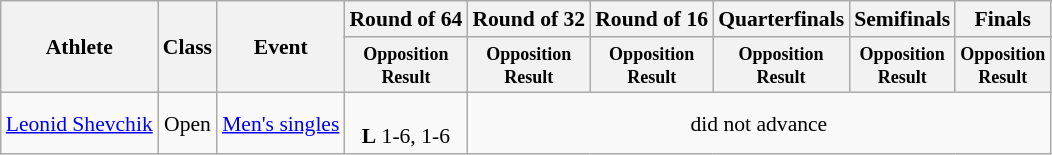<table class=wikitable style="font-size:90%">
<tr>
<th rowspan="2">Athlete</th>
<th rowspan="2">Class</th>
<th rowspan="2">Event</th>
<th>Round of 64</th>
<th>Round of 32</th>
<th>Round of 16</th>
<th>Quarterfinals</th>
<th>Semifinals</th>
<th>Finals</th>
</tr>
<tr>
<th style="line-height:1em"><small>Opposition<br>Result</small></th>
<th style="line-height:1em"><small>Opposition<br>Result</small></th>
<th style="line-height:1em"><small>Opposition<br>Result</small></th>
<th style="line-height:1em"><small>Opposition<br>Result</small></th>
<th style="line-height:1em"><small>Opposition<br>Result</small></th>
<th style="line-height:1em"><small>Opposition<br>Result</small></th>
</tr>
<tr>
<td><a href='#'>Leonid Shevchik</a></td>
<td style="text-align:center;">Open</td>
<td><a href='#'>Men's singles</a></td>
<td style="text-align:center;"><br><strong>L</strong> 1-6, 1-6</td>
<td style="text-align:center;" colspan="5">did not advance</td>
</tr>
</table>
